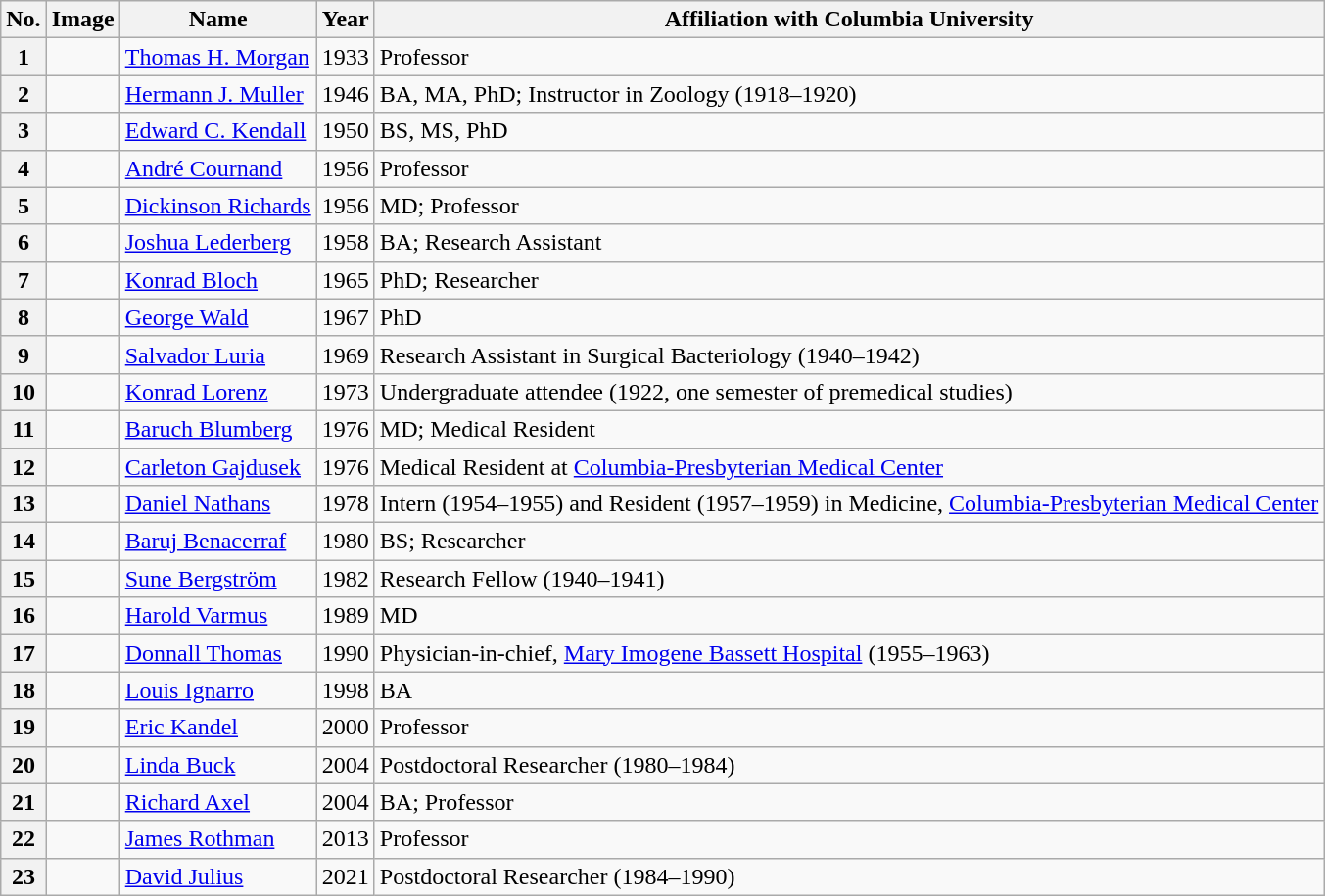<table class="wikitable sortable">
<tr>
<th scope=col>No.</th>
<th scope=col class=unsortable>Image</th>
<th scope=col>Name</th>
<th scope=col>Year</th>
<th scope=col>Affiliation with Columbia University</th>
</tr>
<tr>
<th scope=row>1</th>
<td></td>
<td data-sort-value="Morgan, Thomas H."><a href='#'>Thomas H. Morgan</a></td>
<td>1933</td>
<td>Professor</td>
</tr>
<tr>
<th scope=row>2</th>
<td></td>
<td data-sort-value="Muller, Hermann J."><a href='#'>Hermann J. Muller</a></td>
<td>1946</td>
<td>BA, MA, PhD; Instructor in Zoology (1918–1920)</td>
</tr>
<tr>
<th scope=row>3</th>
<td></td>
<td data-sort-value="Kendall, Edward C."><a href='#'>Edward C. Kendall</a></td>
<td>1950</td>
<td>BS, MS, PhD</td>
</tr>
<tr>
<th scope=row>4</th>
<td></td>
<td data-sort-value="Cournand, André"><a href='#'>André Cournand</a></td>
<td>1956</td>
<td>Professor</td>
</tr>
<tr>
<th scope=row>5</th>
<td></td>
<td data-sort-value="Richards, Dickinson"><a href='#'>Dickinson Richards</a></td>
<td>1956</td>
<td>MD; Professor</td>
</tr>
<tr>
<th scope=row>6</th>
<td></td>
<td data-sort-value="Lederberg, Joshua"><a href='#'>Joshua Lederberg</a></td>
<td>1958</td>
<td>BA; Research Assistant</td>
</tr>
<tr>
<th scope=row>7</th>
<td></td>
<td data-sort-value="Bloch, Konrad"><a href='#'>Konrad Bloch</a></td>
<td>1965</td>
<td>PhD; Researcher</td>
</tr>
<tr>
<th scope=row>8</th>
<td></td>
<td data-sort-value="Wald, George"><a href='#'>George Wald</a></td>
<td>1967</td>
<td>PhD</td>
</tr>
<tr>
<th scope=row>9</th>
<td></td>
<td data-sort-value="Luria, Salvador"><a href='#'>Salvador Luria</a></td>
<td>1969</td>
<td>Research Assistant in Surgical Bacteriology (1940–1942)</td>
</tr>
<tr>
<th scope=row>10</th>
<td></td>
<td data-sort-value="Lorenz, Konrad"><a href='#'>Konrad Lorenz</a></td>
<td>1973</td>
<td>Undergraduate attendee (1922, one semester of premedical studies)</td>
</tr>
<tr>
<th scope=row>11</th>
<td></td>
<td data-sort-value="Blumberg, Baruch"><a href='#'>Baruch Blumberg</a></td>
<td>1976</td>
<td>MD; Medical Resident</td>
</tr>
<tr>
<th scope=row>12</th>
<td></td>
<td data-sort-value="Gajdusek, Carleton"><a href='#'>Carleton Gajdusek</a></td>
<td>1976</td>
<td>Medical Resident at <a href='#'>Columbia-Presbyterian Medical Center</a></td>
</tr>
<tr>
<th scope=row>13</th>
<td></td>
<td data-sort-value="Nathans, Daniel"><a href='#'>Daniel Nathans</a></td>
<td>1978</td>
<td>Intern (1954–1955) and Resident (1957–1959) in Medicine, <a href='#'>Columbia-Presbyterian Medical Center</a></td>
</tr>
<tr>
<th scope=row>14</th>
<td></td>
<td data-sort-value="Benacerraf, Baruj"><a href='#'>Baruj Benacerraf</a></td>
<td>1980</td>
<td>BS; Researcher</td>
</tr>
<tr>
<th scope=row>15</th>
<td></td>
<td data-sort-value="Bergström, Sune"><a href='#'>Sune Bergström</a></td>
<td>1982</td>
<td>Research Fellow (1940–1941)</td>
</tr>
<tr>
<th scope=row>16</th>
<td></td>
<td data-sort-value="Varmus, Harold"><a href='#'>Harold Varmus</a></td>
<td>1989</td>
<td>MD</td>
</tr>
<tr>
<th scope=row>17</th>
<td></td>
<td data-sort-value="Thomas, Donnall"><a href='#'>Donnall Thomas</a></td>
<td>1990</td>
<td>Physician-in-chief, <a href='#'>Mary Imogene Bassett Hospital</a> (1955–1963)</td>
</tr>
<tr>
<th scope=row>18</th>
<td></td>
<td data-sort-value="Ignarro, Louis"><a href='#'>Louis Ignarro</a></td>
<td>1998</td>
<td>BA</td>
</tr>
<tr>
<th scope=row>19</th>
<td></td>
<td data-sort-value="Kandel, Eric"><a href='#'>Eric Kandel</a></td>
<td>2000</td>
<td>Professor</td>
</tr>
<tr>
<th scope=row>20</th>
<td></td>
<td data-sort-value="Buck, Linda"><a href='#'>Linda Buck</a></td>
<td>2004</td>
<td>Postdoctoral Researcher (1980–1984)</td>
</tr>
<tr>
<th scope=row>21</th>
<td></td>
<td data-sort-value="Axel, Richard"><a href='#'>Richard Axel</a></td>
<td>2004</td>
<td>BA; Professor</td>
</tr>
<tr>
<th scope=row>22</th>
<td></td>
<td data-sort-value="Rothman, James"><a href='#'>James Rothman</a></td>
<td>2013</td>
<td>Professor</td>
</tr>
<tr>
<th>23</th>
<td></td>
<td data-sort-value="Julius, David"><a href='#'>David Julius</a></td>
<td>2021</td>
<td>Postdoctoral Researcher (1984–1990)</td>
</tr>
</table>
